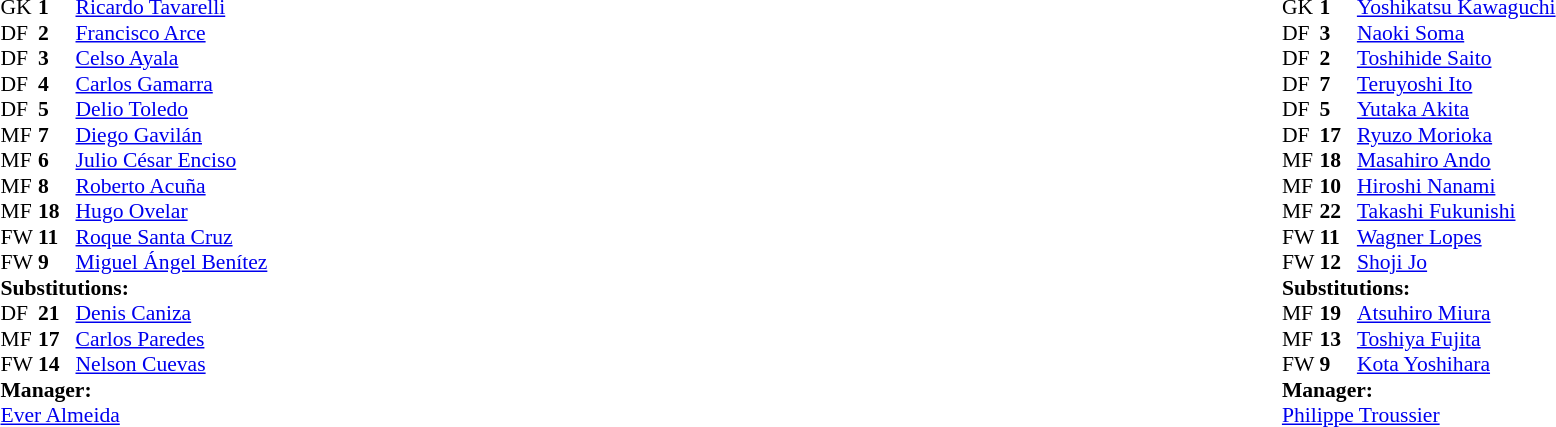<table width="100%">
<tr>
<td valign="top" width="50%"><br><table style="font-size: 90%" cellspacing="0" cellpadding="0">
<tr>
<th width=25></th>
<th width=25></th>
</tr>
<tr>
<td>GK</td>
<td><strong>1</strong></td>
<td><a href='#'>Ricardo Tavarelli</a></td>
</tr>
<tr>
<td>DF</td>
<td><strong>2</strong></td>
<td><a href='#'>Francisco Arce</a></td>
</tr>
<tr>
<td>DF</td>
<td><strong>3</strong></td>
<td><a href='#'>Celso Ayala</a></td>
<td></td>
<td></td>
</tr>
<tr>
<td>DF</td>
<td><strong>4</strong></td>
<td><a href='#'>Carlos Gamarra</a></td>
</tr>
<tr>
<td>DF</td>
<td><strong>5</strong></td>
<td><a href='#'>Delio Toledo</a></td>
</tr>
<tr>
<td>MF</td>
<td><strong>7</strong></td>
<td><a href='#'>Diego Gavilán</a></td>
<td></td>
<td></td>
</tr>
<tr>
<td>MF</td>
<td><strong>6</strong></td>
<td><a href='#'>Julio César Enciso</a></td>
</tr>
<tr>
<td>MF</td>
<td><strong>8</strong></td>
<td><a href='#'>Roberto Acuña</a></td>
</tr>
<tr>
<td>MF</td>
<td><strong>18</strong></td>
<td><a href='#'>Hugo Ovelar</a></td>
<td></td>
<td></td>
</tr>
<tr>
<td>FW</td>
<td><strong>11</strong></td>
<td><a href='#'>Roque Santa Cruz</a></td>
</tr>
<tr>
<td>FW</td>
<td><strong>9</strong></td>
<td><a href='#'>Miguel Ángel Benítez</a></td>
</tr>
<tr>
<td colspan=3><strong>Substitutions:</strong></td>
</tr>
<tr>
<td>DF</td>
<td><strong>21</strong></td>
<td><a href='#'>Denis Caniza</a></td>
<td></td>
<td></td>
</tr>
<tr>
<td>MF</td>
<td><strong>17</strong></td>
<td><a href='#'>Carlos Paredes</a></td>
<td></td>
<td></td>
</tr>
<tr>
<td>FW</td>
<td><strong>14</strong></td>
<td><a href='#'>Nelson Cuevas</a></td>
<td></td>
<td></td>
</tr>
<tr>
<td colspan=3><strong>Manager:</strong></td>
</tr>
<tr>
<td colspan=3><a href='#'>Ever Almeida</a></td>
</tr>
</table>
</td>
<td valign="top"></td>
<td valign="top" width="50%"><br><table style="font-size: 90%" cellspacing="0" cellpadding="0" align="center">
<tr>
<th width=25></th>
<th width=25></th>
</tr>
<tr>
<td>GK</td>
<td><strong>1</strong></td>
<td><a href='#'>Yoshikatsu Kawaguchi</a></td>
</tr>
<tr>
<td>DF</td>
<td><strong>3</strong></td>
<td><a href='#'>Naoki Soma</a></td>
</tr>
<tr>
<td>DF</td>
<td><strong>2</strong></td>
<td><a href='#'>Toshihide Saito</a></td>
<td></td>
</tr>
<tr>
<td>DF</td>
<td><strong>7</strong></td>
<td><a href='#'>Teruyoshi Ito</a></td>
</tr>
<tr>
<td>DF</td>
<td><strong>5</strong></td>
<td><a href='#'>Yutaka Akita</a></td>
</tr>
<tr>
<td>DF</td>
<td><strong>17</strong></td>
<td><a href='#'>Ryuzo Morioka</a></td>
</tr>
<tr>
<td>MF</td>
<td><strong>18</strong></td>
<td><a href='#'>Masahiro Ando</a></td>
</tr>
<tr>
<td>MF</td>
<td><strong>10</strong></td>
<td><a href='#'>Hiroshi Nanami</a></td>
<td></td>
<td></td>
</tr>
<tr>
<td>MF</td>
<td><strong>22</strong></td>
<td><a href='#'>Takashi Fukunishi</a></td>
<td></td>
<td></td>
</tr>
<tr>
<td>FW</td>
<td><strong>11</strong></td>
<td><a href='#'>Wagner Lopes</a></td>
</tr>
<tr>
<td>FW</td>
<td><strong>12</strong></td>
<td><a href='#'>Shoji Jo</a></td>
<td></td>
<td></td>
</tr>
<tr>
<td colspan=3><strong>Substitutions:</strong></td>
</tr>
<tr>
<td>MF</td>
<td><strong>19</strong></td>
<td><a href='#'>Atsuhiro Miura</a></td>
<td></td>
<td></td>
</tr>
<tr>
<td>MF</td>
<td><strong>13</strong></td>
<td><a href='#'>Toshiya Fujita</a></td>
<td></td>
<td></td>
</tr>
<tr>
<td>FW</td>
<td><strong>9</strong></td>
<td><a href='#'>Kota Yoshihara</a></td>
<td></td>
<td></td>
</tr>
<tr>
<td colspan=3><strong>Manager:</strong></td>
</tr>
<tr>
<td colspan=3> <a href='#'>Philippe Troussier</a></td>
</tr>
</table>
</td>
</tr>
</table>
